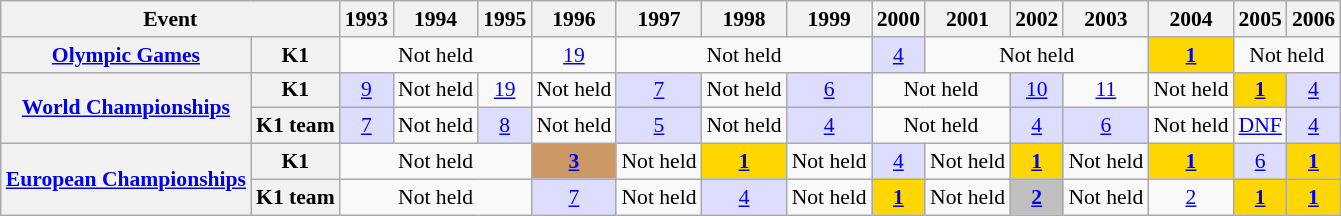<table class="wikitable plainrowheaders" style=font-size:90%>
<tr>
<th scope="col" colspan=2>Event</th>
<th scope="col">1993</th>
<th scope="col">1994</th>
<th scope="col">1995</th>
<th scope="col">1996</th>
<th scope="col">1997</th>
<th scope="col">1998</th>
<th scope="col">1999</th>
<th scope="col">2000</th>
<th scope="col">2001</th>
<th scope="col">2002</th>
<th scope="col">2003</th>
<th scope="col">2004</th>
<th scope="col">2005</th>
<th scope="col">2006</th>
</tr>
<tr style="text-align:center;">
<th scope="row"><a href='#'>Olympic Games</a></th>
<th scope="row">K1</th>
<td colspan=3>Not held</td>
<td><a href='#'>19</a></td>
<td colspan=3>Not held</td>
<td style="background:#ddf;"><a href='#'>4</a></td>
<td colspan=3>Not held</td>
<td style="background:gold;"><a href='#'><strong>1</strong></a></td>
<td colspan=2>Not held</td>
</tr>
<tr style="text-align:center;">
<th scope="row" rowspan=2><a href='#'>World Championships</a></th>
<th scope="row">K1</th>
<td style="background:#ddf;"><a href='#'>9</a></td>
<td>Not held</td>
<td><a href='#'>19</a></td>
<td>Not held</td>
<td style="background:#ddf;"><a href='#'>7</a></td>
<td>Not held</td>
<td style="background:#ddf;"><a href='#'>6</a></td>
<td colspan=2>Not held</td>
<td style="background:#ddf;"><a href='#'>10</a></td>
<td><a href='#'>11</a></td>
<td>Not held</td>
<td style="background:gold;"><a href='#'><strong>1</strong></a></td>
<td style="background:#ddf;"><a href='#'>4</a></td>
</tr>
<tr style="text-align:center;">
<th scope="row">K1 team</th>
<td style="background:#ddf;"><a href='#'>7</a></td>
<td>Not held</td>
<td style="background:#ddf;"><a href='#'>8</a></td>
<td>Not held</td>
<td style="background:#ddf;"><a href='#'>5</a></td>
<td>Not held</td>
<td style="background:#ddf;"><a href='#'>4</a></td>
<td colspan=2>Not held</td>
<td style="background:#ddf;"><a href='#'>4</a></td>
<td style="background:#ddf;"><a href='#'>6</a></td>
<td>Not held</td>
<td><a href='#'>DNF</a></td>
<td style="background:#ddf;"><a href='#'>4</a></td>
</tr>
<tr style="text-align:center;">
<th scope="row" rowspan=2><a href='#'>European Championships</a></th>
<th scope="row">K1</th>
<td colspan=3>Not held</td>
<td style="background:#cc9966;"><a href='#'><strong>3</strong></a></td>
<td>Not held</td>
<td style="background:gold;"><a href='#'><strong>1</strong></a></td>
<td>Not held</td>
<td style="background:#ddf;"><a href='#'>4</a></td>
<td>Not held</td>
<td style="background:gold;"><a href='#'><strong>1</strong></a></td>
<td>Not held</td>
<td style="background:gold;"><a href='#'><strong>1</strong></a></td>
<td style="background:#ddf;"><a href='#'>6</a></td>
<td style="background:gold;"><a href='#'><strong>1</strong></a></td>
</tr>
<tr style="text-align:center;">
<th scope="row">K1 team</th>
<td colspan=3>Not held</td>
<td style="background:#ddf;"><a href='#'>7</a></td>
<td>Not held</td>
<td style="background:#ddf;"><a href='#'>4</a></td>
<td>Not held</td>
<td style="background:gold;"><a href='#'><strong>1</strong></a></td>
<td>Not held</td>
<td style="background:silver;"><a href='#'><strong>2</strong></a></td>
<td>Not held</td>
<td><a href='#'>2</a></td>
<td style="background:gold;"><a href='#'><strong>1</strong></a></td>
<td style="background:gold;"><a href='#'><strong>1</strong></a></td>
</tr>
</table>
